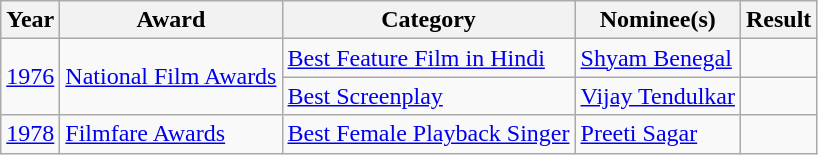<table class="wikitable plainrowheaders sortable">
<tr>
<th scope=col>Year</th>
<th scope=col>Award</th>
<th scope=col>Category</th>
<th scope=col>Nominee(s)</th>
<th scope=col>Result</th>
</tr>
<tr>
<td rowspan="2"><a href='#'>1976</a></td>
<td rowspan="2"><a href='#'>National Film Awards</a></td>
<td><a href='#'>Best Feature Film in Hindi</a></td>
<td><a href='#'>Shyam Benegal</a></td>
<td></td>
</tr>
<tr>
<td><a href='#'>Best Screenplay</a></td>
<td><a href='#'>Vijay Tendulkar</a></td>
<td></td>
</tr>
<tr>
<td><a href='#'>1978</a></td>
<td><a href='#'>Filmfare Awards</a></td>
<td><a href='#'>Best Female Playback Singer</a></td>
<td><a href='#'>Preeti Sagar</a> </td>
<td></td>
</tr>
</table>
